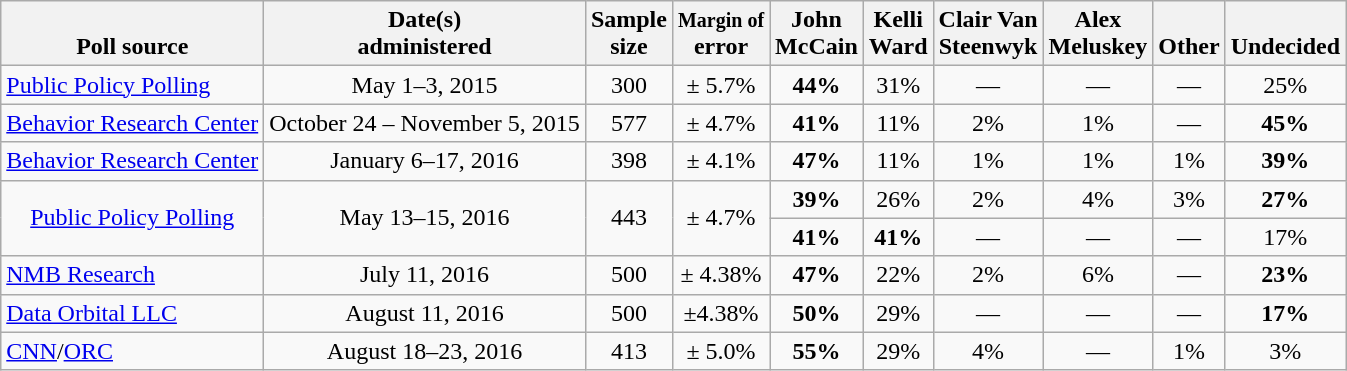<table class="wikitable" style="text-align:center">
<tr valign= bottom>
<th>Poll source</th>
<th>Date(s)<br>administered</th>
<th class=small>Sample<br>size</th>
<th><small>Margin of</small><br>error</th>
<th>John<br>McCain</th>
<th>Kelli<br>Ward</th>
<th>Clair Van<br>Steenwyk</th>
<th>Alex<br>Meluskey</th>
<th>Other</th>
<th>Undecided</th>
</tr>
<tr>
<td align=left><a href='#'>Public Policy Polling</a></td>
<td>May 1–3, 2015</td>
<td>300</td>
<td>± 5.7%</td>
<td><strong>44%</strong></td>
<td>31%</td>
<td>—</td>
<td>—</td>
<td>—</td>
<td>25%</td>
</tr>
<tr>
<td align=left><a href='#'>Behavior Research Center</a></td>
<td>October 24 – November 5, 2015</td>
<td>577</td>
<td>± 4.7%</td>
<td><strong>41%</strong></td>
<td>11%</td>
<td>2%</td>
<td>1%</td>
<td>—</td>
<td><strong>45%</strong></td>
</tr>
<tr>
<td align=left><a href='#'>Behavior Research Center</a></td>
<td>January 6–17, 2016</td>
<td>398</td>
<td>± 4.1%</td>
<td><strong>47%</strong></td>
<td>11%</td>
<td>1%</td>
<td>1%</td>
<td>1%</td>
<td><strong>39%</strong></td>
</tr>
<tr>
<td rowspan=2><a href='#'>Public Policy Polling</a></td>
<td rowspan=2>May 13–15, 2016</td>
<td rowspan=2>443</td>
<td rowspan=2>± 4.7%</td>
<td><strong>39%</strong></td>
<td>26%</td>
<td>2%</td>
<td>4%</td>
<td>3%</td>
<td><strong>27%</strong></td>
</tr>
<tr>
<td><strong>41%</strong></td>
<td><strong>41%</strong></td>
<td>—</td>
<td>—</td>
<td>—</td>
<td>17%</td>
</tr>
<tr>
<td align=left><a href='#'>NMB Research</a></td>
<td>July 11, 2016</td>
<td>500</td>
<td>± 4.38%</td>
<td><strong>47%</strong></td>
<td>22%</td>
<td>2%</td>
<td>6%</td>
<td>—</td>
<td><strong>23%</strong></td>
</tr>
<tr>
<td align=left><a href='#'>Data Orbital LLC</a></td>
<td>August 11, 2016</td>
<td>500</td>
<td>±4.38%</td>
<td><strong>50%</strong></td>
<td>29%</td>
<td>—</td>
<td>—</td>
<td>—</td>
<td><strong>17%</strong></td>
</tr>
<tr>
<td align=left><a href='#'>CNN</a>/<a href='#'>ORC</a></td>
<td>August 18–23, 2016</td>
<td>413</td>
<td>± 5.0%</td>
<td><strong>55%</strong></td>
<td>29%</td>
<td>4%</td>
<td>—</td>
<td>1%</td>
<td>3%</td>
</tr>
</table>
